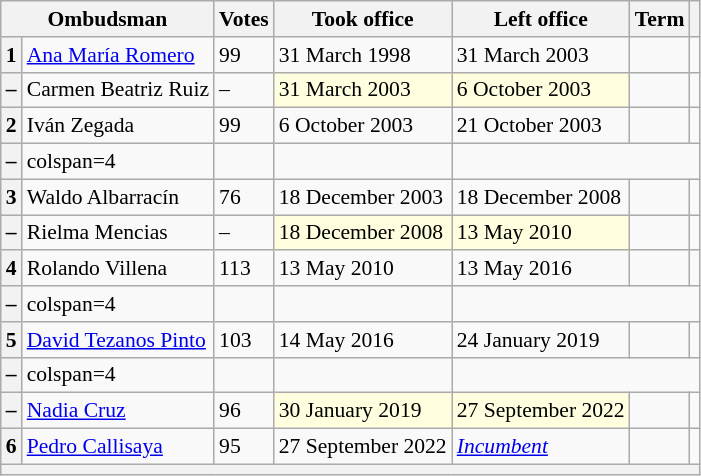<table class="wikitable" style="font-size: 90%;">
<tr>
<th colspan=2>Ombudsman</th>
<th>Votes</th>
<th>Took office</th>
<th>Left office</th>
<th>Term</th>
<th></th>
</tr>
<tr>
<th bgcolor="#EAECF0">1</th>
<td><a href='#'>Ana María Romero</a></td>
<td>99</td>
<td>31 March 1998</td>
<td>31 March 2003</td>
<td></td>
<td></td>
</tr>
<tr>
<th bgcolor="#EAECF0">–</th>
<td>Carmen Beatriz Ruiz</td>
<td>–</td>
<td style="background-color:#FFFFE0;">31 March 2003</td>
<td style="background-color:#FFFFE0;">6 October 2003</td>
<td></td>
<td></td>
</tr>
<tr>
<th bgcolor="#EAECF0">2</th>
<td>Iván Zegada</td>
<td>99</td>
<td>6 October 2003</td>
<td>21 October 2003</td>
<td></td>
<td></td>
</tr>
<tr>
<th bgcolor="#EAECF0">–</th>
<td>colspan=4 </td>
<td></td>
<td></td>
</tr>
<tr>
<th bgcolor="#EAECF0">3</th>
<td>Waldo Albarracín</td>
<td>76</td>
<td>18 December 2003</td>
<td>18 December 2008</td>
<td></td>
<td></td>
</tr>
<tr>
<th bgcolor="#EAECF0">–</th>
<td>Rielma Mencias</td>
<td>–</td>
<td style="background-color:#FFFFE0;">18 December 2008</td>
<td style="background-color:#FFFFE0;">13 May 2010</td>
<td></td>
<td></td>
</tr>
<tr>
<th bgcolor="#EAECF0">4</th>
<td>Rolando Villena</td>
<td>113</td>
<td>13 May 2010</td>
<td>13 May 2016</td>
<td></td>
<td></td>
</tr>
<tr>
<th bgcolor="#EAECF0">–</th>
<td>colspan=4 </td>
<td></td>
<td></td>
</tr>
<tr>
<th bgcolor="#EAECF0">5</th>
<td><a href='#'>David Tezanos Pinto</a></td>
<td>103</td>
<td>14 May 2016</td>
<td>24 January 2019</td>
<td></td>
<td></td>
</tr>
<tr>
<th bgcolor="#EAECF0">–</th>
<td>colspan=4 </td>
<td></td>
<td></td>
</tr>
<tr>
<th bgcolor="#EAECF0">–</th>
<td><a href='#'>Nadia Cruz</a></td>
<td>96</td>
<td style="background-color:#FFFFE0;">30 January 2019</td>
<td style="background-color:#FFFFE0;">27 September 2022</td>
<td></td>
<td></td>
</tr>
<tr>
<th bgcolor="#EAECF0">6</th>
<td><a href='#'>Pedro Callisaya</a></td>
<td>95</td>
<td>27 September 2022</td>
<td><em><a href='#'>Incumbent</a></em></td>
<td></td>
<td></td>
</tr>
<tr>
<th bgcolor="#EAECF0" colspan=7></th>
</tr>
</table>
